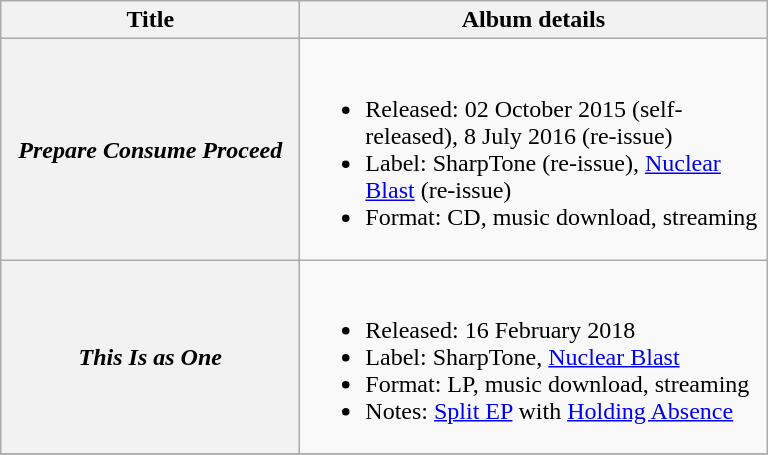<table class="wikitable plainrowheaders">
<tr>
<th scope="col" rowspan="1" style="width:12em;">Title</th>
<th scope="col" rowspan="1" style="width:19em;">Album details</th>
</tr>
<tr>
<th scope="row"><em>Prepare Consume Proceed</em></th>
<td><br><ul><li>Released: 02 October 2015 (self-released), 8 July 2016 (re-issue)</li><li>Label: SharpTone (re-issue), <a href='#'>Nuclear Blast</a> (re-issue)</li><li>Format: CD, music download, streaming</li></ul></td>
</tr>
<tr>
<th scope="row"><em>This Is as One</em></th>
<td><br><ul><li>Released: 16 February 2018</li><li>Label: SharpTone, <a href='#'>Nuclear Blast</a></li><li>Format: LP, music download, streaming</li><li>Notes: <a href='#'>Split EP</a> with <a href='#'>Holding Absence</a></li></ul></td>
</tr>
<tr>
</tr>
</table>
